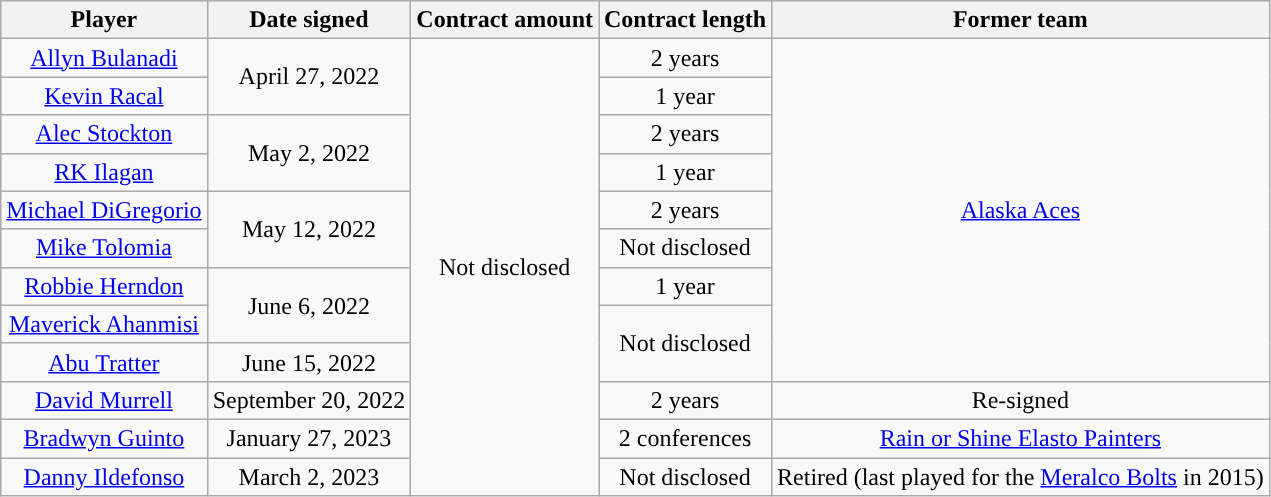<table class="wikitable sortable sortable">
<tr>
<th>Player</th>
<th>Date signed</th>
<th>Contract amount</th>
<th>Contract length</th>
<th>Former team</th>
</tr>
<tr>
<td align=center><a href='#'>Allyn Bulanadi</a></td>
<td align=center rowspan=2>April 27, 2022</td>
<td align=center rowspan=12>Not disclosed</td>
<td align=center>2 years</td>
<td align=center rowspan=9><a href='#'>Alaska Aces</a></td>
</tr>
<tr>
<td align=center><a href='#'>Kevin Racal</a></td>
<td align=center>1 year</td>
</tr>
<tr>
<td align=center><a href='#'>Alec Stockton</a></td>
<td align=center rowspan=2>May 2, 2022</td>
<td align=center>2 years</td>
</tr>
<tr>
<td align=center><a href='#'>RK Ilagan</a></td>
<td align=center>1 year</td>
</tr>
<tr>
<td align=center><a href='#'>Michael DiGregorio</a></td>
<td align=center rowspan=2>May 12, 2022</td>
<td align=center>2 years</td>
</tr>
<tr>
<td align=center><a href='#'>Mike Tolomia</a></td>
<td align=center>Not disclosed</td>
</tr>
<tr>
<td align=center><a href='#'>Robbie Herndon</a></td>
<td align=center rowspan=2>June 6, 2022</td>
<td align=center>1 year</td>
</tr>
<tr>
<td align=center><a href='#'>Maverick Ahanmisi</a></td>
<td align=center rowspan=2>Not disclosed</td>
</tr>
<tr>
<td align=center><a href='#'>Abu Tratter</a></td>
<td align=center>June 15, 2022</td>
</tr>
<tr>
<td align=center><a href='#'>David Murrell</a></td>
<td align=center>September 20, 2022</td>
<td align=center>2 years</td>
<td align=center>Re-signed</td>
</tr>
<tr>
<td align=center><a href='#'>Bradwyn Guinto</a></td>
<td align=center>January 27, 2023</td>
<td align=center>2 conferences</td>
<td align=center><a href='#'>Rain or Shine Elasto Painters</a></td>
</tr>
<tr>
<td align=center><a href='#'>Danny Ildefonso</a></td>
<td align=center>March 2, 2023</td>
<td align=center>Not disclosed</td>
<td align=center>Retired (last played for the <a href='#'>Meralco Bolts</a> in 2015)</td>
</tr>
</table>
